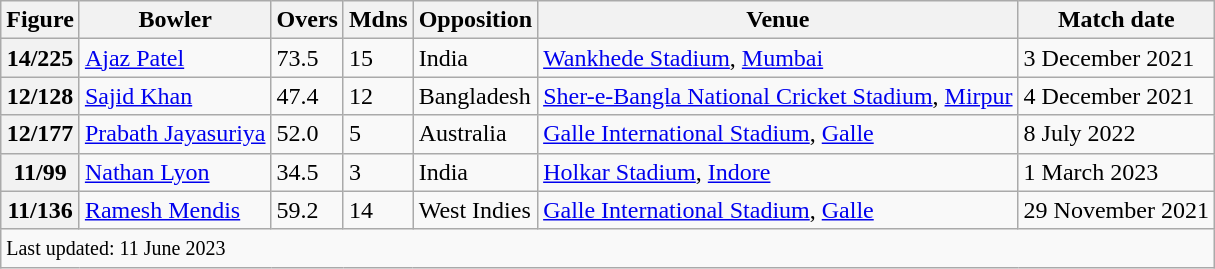<table class="wikitable sortable">
<tr>
<th>Figure</th>
<th>Bowler</th>
<th>Overs</th>
<th>Mdns</th>
<th>Opposition</th>
<th>Venue</th>
<th>Match date</th>
</tr>
<tr>
<th>14/225</th>
<td> <a href='#'>Ajaz Patel</a></td>
<td>73.5</td>
<td>15</td>
<td> India</td>
<td><a href='#'>Wankhede Stadium</a>, <a href='#'>Mumbai</a></td>
<td>3 December 2021</td>
</tr>
<tr>
<th>12/128</th>
<td> <a href='#'>Sajid Khan</a></td>
<td>47.4</td>
<td>12</td>
<td> Bangladesh</td>
<td><a href='#'>Sher-e-Bangla National Cricket Stadium</a>, <a href='#'>Mirpur</a></td>
<td>4 December 2021</td>
</tr>
<tr>
<th>12/177</th>
<td> <a href='#'>Prabath Jayasuriya</a></td>
<td>52.0</td>
<td>5</td>
<td> Australia</td>
<td><a href='#'>Galle International Stadium</a>, <a href='#'>Galle</a></td>
<td>8 July 2022</td>
</tr>
<tr>
<th>11/99</th>
<td> <a href='#'>Nathan Lyon</a></td>
<td>34.5</td>
<td>3</td>
<td> India</td>
<td><a href='#'>Holkar Stadium</a>, <a href='#'>Indore</a></td>
<td>1 March 2023</td>
</tr>
<tr>
<th>11/136</th>
<td> <a href='#'>Ramesh Mendis</a></td>
<td>59.2</td>
<td>14</td>
<td> West Indies</td>
<td><a href='#'>Galle International Stadium</a>, <a href='#'>Galle</a></td>
<td>29 November 2021</td>
</tr>
<tr class="sortbottom">
<td colspan=9><small> Last updated: 11 June 2023</small></td>
</tr>
</table>
